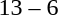<table style="text-align:center">
<tr>
<th width=200></th>
<th width=100></th>
<th width=200></th>
</tr>
<tr>
<td align=right><strong></strong></td>
<td>13 – 6</td>
<td align=left></td>
</tr>
</table>
